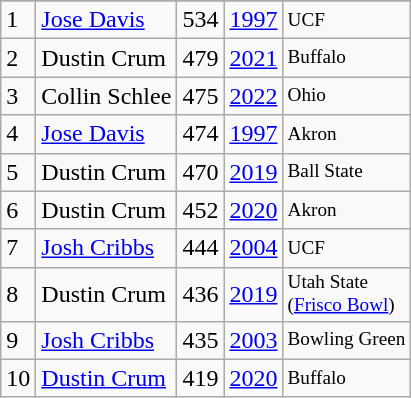<table class="wikitable" style="display:inline-table;">
<tr>
</tr>
<tr>
<td>1</td>
<td><a href='#'>Jose Davis</a></td>
<td><abbr>534</abbr></td>
<td><a href='#'>1997</a></td>
<td style="font-size:80%;">UCF</td>
</tr>
<tr>
<td>2</td>
<td>Dustin Crum</td>
<td><abbr>479</abbr></td>
<td><a href='#'>2021</a></td>
<td style="font-size:80%;">Buffalo</td>
</tr>
<tr>
<td>3</td>
<td>Collin Schlee</td>
<td><abbr>475</abbr></td>
<td><a href='#'>2022</a></td>
<td style="font-size:80%;">Ohio</td>
</tr>
<tr>
<td>4</td>
<td><a href='#'>Jose Davis</a></td>
<td><abbr>474</abbr></td>
<td><a href='#'>1997</a></td>
<td style="font-size:80%;">Akron</td>
</tr>
<tr>
<td>5</td>
<td>Dustin Crum</td>
<td><abbr>470</abbr></td>
<td><a href='#'>2019</a></td>
<td style="font-size:80%;">Ball State</td>
</tr>
<tr>
<td>6</td>
<td>Dustin Crum</td>
<td><abbr>452</abbr></td>
<td><a href='#'>2020</a></td>
<td style="font-size:80%;">Akron</td>
</tr>
<tr>
<td>7</td>
<td><a href='#'>Josh Cribbs</a></td>
<td><abbr>444</abbr></td>
<td><a href='#'>2004</a></td>
<td style="font-size:80%;">UCF</td>
</tr>
<tr>
<td>8</td>
<td>Dustin Crum</td>
<td><abbr>436</abbr></td>
<td><a href='#'>2019</a></td>
<td style="font-size:80%;">Utah State<br>(<a href='#'>Frisco Bowl</a>)</td>
</tr>
<tr>
<td>9</td>
<td><a href='#'>Josh Cribbs</a></td>
<td><abbr>435</abbr></td>
<td><a href='#'>2003</a></td>
<td style="font-size:80%;">Bowling Green</td>
</tr>
<tr>
<td>10</td>
<td><a href='#'>Dustin Crum</a></td>
<td><abbr>419</abbr></td>
<td><a href='#'>2020</a></td>
<td style="font-size:80%;">Buffalo</td>
</tr>
</table>
